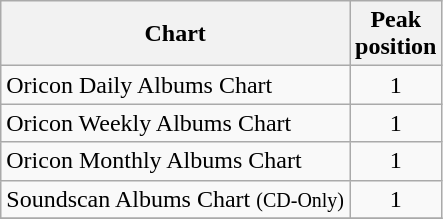<table class="wikitable">
<tr>
<th align="center">Chart</th>
<th align="center">Peak<br> position</th>
</tr>
<tr>
<td align="left">Oricon Daily Albums Chart</td>
<td align="center">1</td>
</tr>
<tr>
<td align="left">Oricon Weekly Albums Chart</td>
<td align="center">1</td>
</tr>
<tr>
<td align="left">Oricon Monthly Albums Chart</td>
<td align="center">1</td>
</tr>
<tr>
<td align="left">Soundscan Albums Chart <small>(CD-Only)</small></td>
<td align="center">1</td>
</tr>
<tr>
</tr>
</table>
